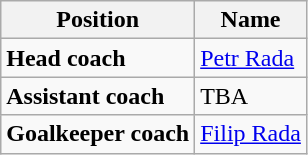<table class="wikitable">
<tr>
<th>Position</th>
<th>Name</th>
</tr>
<tr>
<td><strong>Head coach</strong></td>
<td><a href='#'>Petr Rada</a></td>
</tr>
<tr>
<td><strong>Assistant coach</strong></td>
<td>TBA</td>
</tr>
<tr>
<td><strong>Goalkeeper coach</strong></td>
<td><a href='#'>Filip Rada</a></td>
</tr>
</table>
